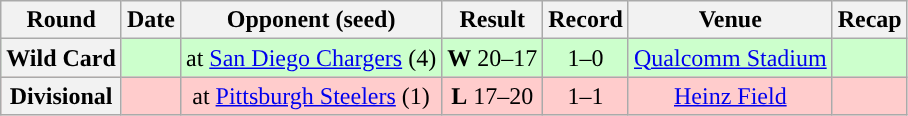<table class="wikitable"style="text-align:center">
<tr>
<th>Round</th>
<th>Date</th>
<th>Opponent (seed)</th>
<th>Result</th>
<th>Record</th>
<th>Venue</th>
<th>Recap</th>
</tr>
<tr style="background:#cfc">
<th>Wild Card</th>
<td></td>
<td>at <a href='#'>San Diego Chargers</a> (4)</td>
<td><strong>W</strong> 20–17 </td>
<td>1–0</td>
<td><a href='#'>Qualcomm Stadium</a></td>
<td></td>
</tr>
<tr style="background:#fcc">
<th>Divisional</th>
<td></td>
<td>at <a href='#'>Pittsburgh Steelers</a> (1)</td>
<td><strong>L</strong> 17–20 </td>
<td>1–1</td>
<td><a href='#'>Heinz Field</a></td>
<td></td>
</tr>
</table>
